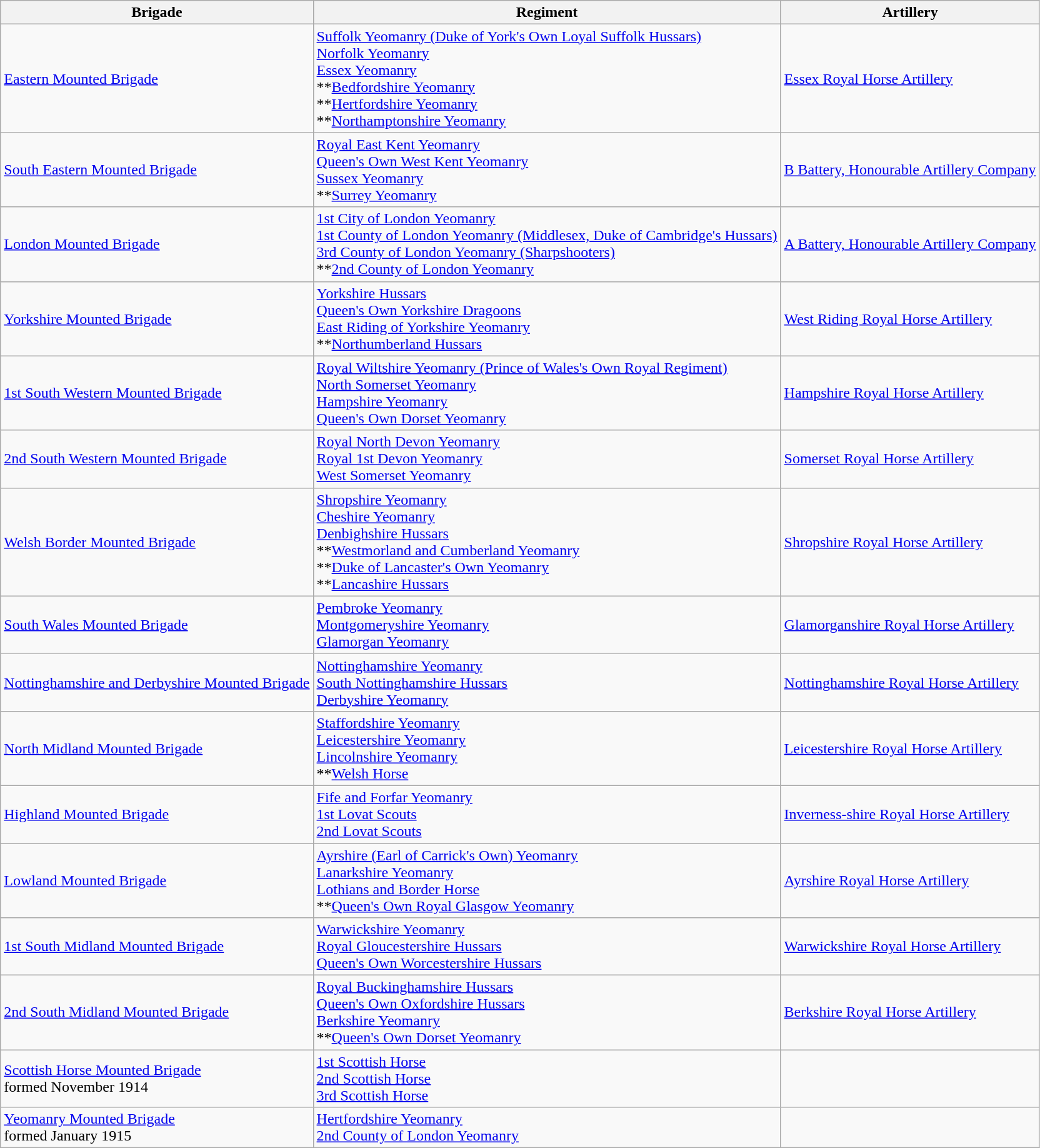<table class="wikitable">
<tr>
<th>Brigade</th>
<th>Regiment</th>
<th>Artillery</th>
</tr>
<tr>
<td><a href='#'>Eastern Mounted Brigade</a><br></td>
<td><a href='#'>Suffolk Yeomanry (Duke of York's Own Loyal Suffolk Hussars)</a> <br><a href='#'>Norfolk Yeomanry</a> <br><a href='#'>Essex Yeomanry</a> <br>**<a href='#'>Bedfordshire Yeomanry</a> <br>**<a href='#'>Hertfordshire Yeomanry</a> <br>**<a href='#'>Northamptonshire Yeomanry</a> </td>
<td><a href='#'>Essex Royal Horse Artillery</a></td>
</tr>
<tr>
<td><a href='#'>South Eastern Mounted Brigade</a><br></td>
<td><a href='#'>Royal East Kent Yeomanry</a> <br><a href='#'>Queen's Own West Kent Yeomanry</a> <br><a href='#'>Sussex Yeomanry</a> <br>**<a href='#'>Surrey Yeomanry</a> </td>
<td><a href='#'>B Battery, Honourable Artillery Company</a></td>
</tr>
<tr>
<td><a href='#'>London Mounted Brigade</a><br></td>
<td><a href='#'>1st City of London Yeomanry</a> <br><a href='#'>1st County of London Yeomanry (Middlesex, Duke of Cambridge's Hussars)</a> <br><a href='#'>3rd County of London Yeomanry (Sharpshooters)</a> <br>**<a href='#'>2nd County of London Yeomanry</a> </td>
<td><a href='#'>A Battery, Honourable Artillery Company</a></td>
</tr>
<tr>
<td><a href='#'>Yorkshire Mounted Brigade</a><br></td>
<td><a href='#'>Yorkshire Hussars</a> <br><a href='#'>Queen's Own Yorkshire Dragoons</a> <br><a href='#'>East Riding of Yorkshire Yeomanry</a> <br>**<a href='#'>Northumberland Hussars</a> </td>
<td><a href='#'>West Riding Royal Horse Artillery</a></td>
</tr>
<tr>
<td><a href='#'>1st South Western Mounted Brigade</a><br></td>
<td><a href='#'>Royal Wiltshire Yeomanry (Prince of Wales's Own Royal Regiment)</a> <br><a href='#'>North Somerset Yeomanry</a> <br><a href='#'>Hampshire Yeomanry</a> <br><a href='#'>Queen's Own Dorset Yeomanry</a> </td>
<td><a href='#'>Hampshire Royal Horse Artillery</a><br></td>
</tr>
<tr>
<td><a href='#'>2nd South Western Mounted Brigade</a><br></td>
<td><a href='#'>Royal North Devon Yeomanry</a> <br><a href='#'>Royal 1st Devon Yeomanry</a> <br><a href='#'>West Somerset Yeomanry</a> </td>
<td><a href='#'>Somerset Royal Horse Artillery</a></td>
</tr>
<tr>
<td><a href='#'>Welsh Border Mounted Brigade</a><br></td>
<td><a href='#'>Shropshire Yeomanry</a> <br><a href='#'>Cheshire Yeomanry</a> <br><a href='#'>Denbighshire Hussars</a> <br>**<a href='#'>Westmorland and Cumberland Yeomanry</a> <br>**<a href='#'>Duke of Lancaster's Own Yeomanry</a> <br>**<a href='#'>Lancashire Hussars</a> </td>
<td><a href='#'>Shropshire Royal Horse Artillery</a></td>
</tr>
<tr>
<td><a href='#'>South Wales Mounted Brigade</a><br></td>
<td><a href='#'>Pembroke Yeomanry</a> <br><a href='#'>Montgomeryshire Yeomanry</a> <br><a href='#'>Glamorgan Yeomanry</a> </td>
<td><a href='#'>Glamorganshire Royal Horse Artillery</a></td>
</tr>
<tr>
<td><a href='#'>Nottinghamshire and Derbyshire Mounted Brigade</a><br></td>
<td><a href='#'>Nottinghamshire Yeomanry</a> <br><a href='#'>South Nottinghamshire Hussars</a> <br><a href='#'>Derbyshire Yeomanry</a> </td>
<td><a href='#'>Nottinghamshire Royal Horse Artillery</a></td>
</tr>
<tr>
<td><a href='#'>North Midland Mounted Brigade</a><br></td>
<td><a href='#'>Staffordshire Yeomanry</a> <br><a href='#'>Leicestershire Yeomanry</a> <br><a href='#'>Lincolnshire Yeomanry</a> <br>**<a href='#'>Welsh Horse</a> </td>
<td><a href='#'>Leicestershire Royal Horse Artillery</a></td>
</tr>
<tr>
<td><a href='#'>Highland Mounted Brigade</a><br></td>
<td><a href='#'>Fife and Forfar Yeomanry</a> <br><a href='#'>1st Lovat Scouts</a> <br><a href='#'>2nd Lovat Scouts</a> </td>
<td><a href='#'>Inverness-shire Royal Horse Artillery</a></td>
</tr>
<tr>
<td><a href='#'>Lowland Mounted Brigade</a><br></td>
<td><a href='#'>Ayrshire (Earl of Carrick's Own) Yeomanry</a> <br><a href='#'>Lanarkshire Yeomanry</a> <br><a href='#'>Lothians and Border Horse</a> <br>**<a href='#'>Queen's Own Royal Glasgow Yeomanry</a> </td>
<td><a href='#'>Ayrshire Royal Horse Artillery</a></td>
</tr>
<tr>
<td><a href='#'>1st South Midland Mounted Brigade</a><br></td>
<td><a href='#'>Warwickshire Yeomanry</a> <br><a href='#'>Royal Gloucestershire Hussars</a> <br><a href='#'>Queen's Own Worcestershire Hussars</a> </td>
<td><a href='#'>Warwickshire Royal Horse Artillery</a></td>
</tr>
<tr>
<td><a href='#'>2nd South Midland Mounted Brigade</a><br></td>
<td><a href='#'>Royal Buckinghamshire Hussars</a> <br><a href='#'>Queen's Own Oxfordshire Hussars</a> <br><a href='#'>Berkshire Yeomanry</a> <br>**<a href='#'>Queen's Own Dorset Yeomanry</a> </td>
<td><a href='#'>Berkshire Royal Horse Artillery</a></td>
</tr>
<tr>
<td><a href='#'>Scottish Horse Mounted Brigade</a><br>formed November 1914</td>
<td><a href='#'>1st Scottish Horse</a> <br><a href='#'>2nd Scottish Horse</a> <br><a href='#'>3rd Scottish Horse</a> </td>
<td></td>
</tr>
<tr>
<td><a href='#'>Yeomanry Mounted Brigade</a><br>formed January 1915</td>
<td><a href='#'>Hertfordshire Yeomanry</a><br><a href='#'>2nd County of London Yeomanry</a></td>
<td></td>
</tr>
</table>
